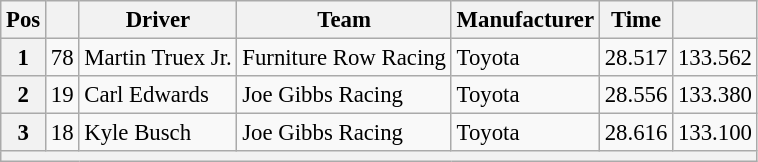<table class="wikitable" style="font-size:95%">
<tr>
<th>Pos</th>
<th></th>
<th>Driver</th>
<th>Team</th>
<th>Manufacturer</th>
<th>Time</th>
<th></th>
</tr>
<tr>
<th>1</th>
<td>78</td>
<td>Martin Truex Jr.</td>
<td>Furniture Row Racing</td>
<td>Toyota</td>
<td>28.517</td>
<td>133.562</td>
</tr>
<tr>
<th>2</th>
<td>19</td>
<td>Carl Edwards</td>
<td>Joe Gibbs Racing</td>
<td>Toyota</td>
<td>28.556</td>
<td>133.380</td>
</tr>
<tr>
<th>3</th>
<td>18</td>
<td>Kyle Busch</td>
<td>Joe Gibbs Racing</td>
<td>Toyota</td>
<td>28.616</td>
<td>133.100</td>
</tr>
<tr>
<th colspan="7"></th>
</tr>
</table>
